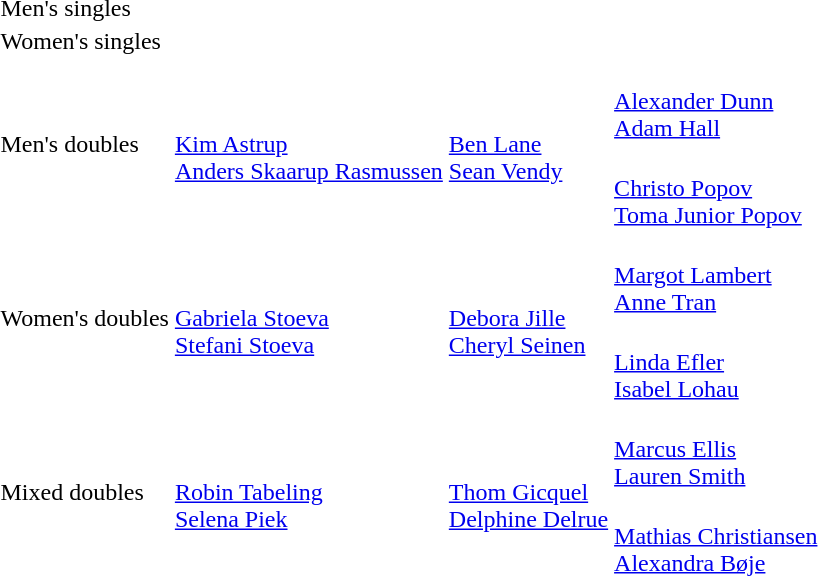<table>
<tr>
<td rowspan=2>Men's singles<br></td>
<td rowspan=2></td>
<td rowspan=2></td>
<td></td>
</tr>
<tr>
<td></td>
</tr>
<tr>
<td rowspan=2>Women's singles<br></td>
<td rowspan=2></td>
<td rowspan=2></td>
<td></td>
</tr>
<tr>
<td></td>
</tr>
<tr>
<td rowspan=2>Men's doubles<br></td>
<td rowspan=2><br><a href='#'>Kim Astrup</a><br><a href='#'>Anders Skaarup Rasmussen</a></td>
<td rowspan=2><br><a href='#'>Ben Lane</a><br><a href='#'>Sean Vendy</a></td>
<td><br><a href='#'>Alexander Dunn</a><br><a href='#'>Adam Hall</a></td>
</tr>
<tr>
<td><br><a href='#'>Christo Popov</a><br><a href='#'>Toma Junior Popov</a></td>
</tr>
<tr>
<td rowspan=2>Women's doubles<br></td>
<td rowspan=2><br><a href='#'>Gabriela Stoeva</a><br><a href='#'>Stefani Stoeva</a></td>
<td rowspan=2><br><a href='#'>Debora Jille</a><br><a href='#'>Cheryl Seinen</a></td>
<td><br><a href='#'>Margot Lambert</a><br><a href='#'>Anne Tran</a></td>
</tr>
<tr>
<td><br><a href='#'>Linda Efler</a><br><a href='#'>Isabel Lohau</a></td>
</tr>
<tr>
<td rowspan=2>Mixed doubles<br></td>
<td rowspan=2><br><a href='#'>Robin Tabeling</a><br><a href='#'>Selena Piek</a></td>
<td rowspan=2><br><a href='#'>Thom Gicquel</a><br><a href='#'>Delphine Delrue</a></td>
<td><br><a href='#'>Marcus Ellis</a><br><a href='#'>Lauren Smith</a></td>
</tr>
<tr>
<td><br><a href='#'>Mathias Christiansen</a><br><a href='#'>Alexandra Bøje</a></td>
</tr>
<tr>
</tr>
</table>
